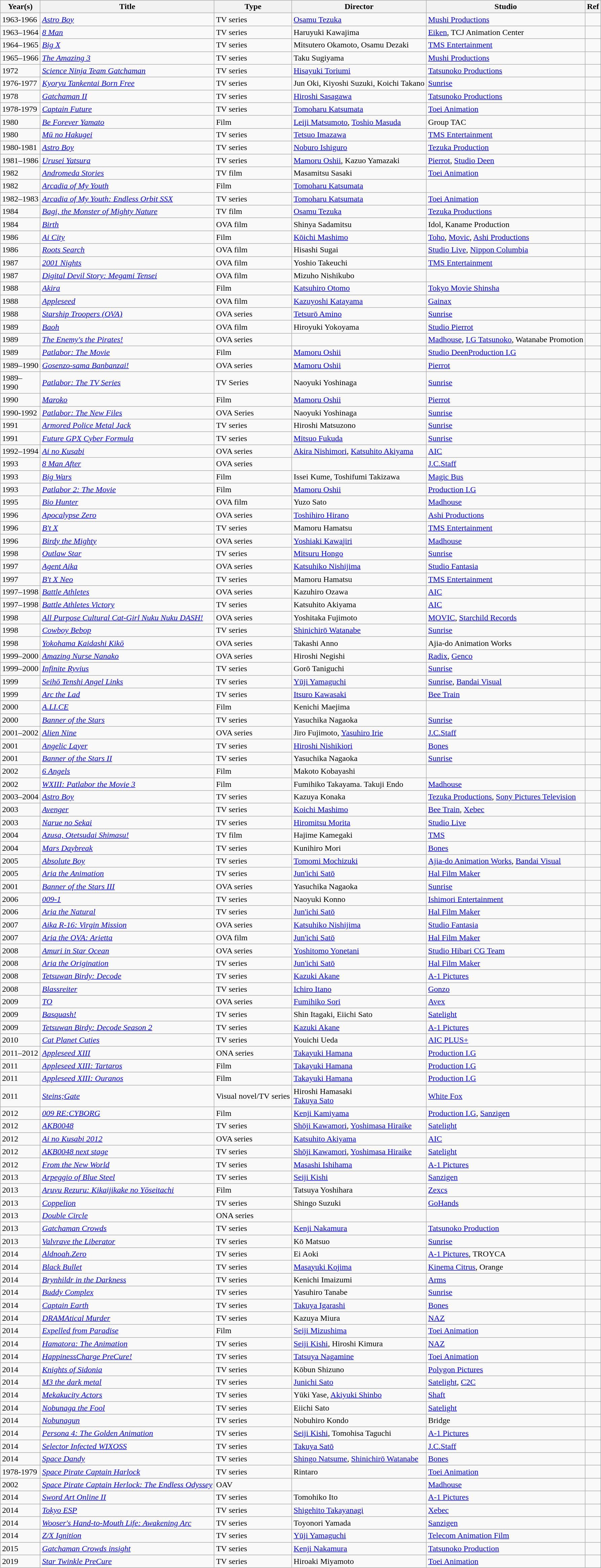<table class="wikitable sortable" border="1">
<tr>
<th>Year(s)</th>
<th>Title</th>
<th>Type</th>
<th>Director</th>
<th>Studio</th>
<th>Ref</th>
</tr>
<tr>
<td>1963-1966</td>
<td><em><a href='#'>Astro Boy</a></em></td>
<td>TV series</td>
<td><a href='#'>Osamu Tezuka</a></td>
<td><a href='#'>Mushi Productions</a></td>
<td></td>
</tr>
<tr>
<td>1963–1964</td>
<td><em><a href='#'>8 Man</a></em></td>
<td>TV series</td>
<td>Haruyuki Kawajima</td>
<td><a href='#'>Eiken</a>, TCJ Animation Center</td>
<td></td>
</tr>
<tr>
<td>1964–1965</td>
<td><em><a href='#'>Big X</a></em></td>
<td>TV series</td>
<td>Mitsutero Okamoto, Osamu Dezaki</td>
<td><a href='#'>TMS Entertainment</a></td>
<td></td>
</tr>
<tr>
<td>1965–1966</td>
<td><em><a href='#'>The Amazing 3</a></em></td>
<td>TV series</td>
<td>Taku Sugiyama</td>
<td><a href='#'>Mushi Productions</a></td>
<td></td>
</tr>
<tr>
<td>1972</td>
<td><em><a href='#'>Science Ninja Team Gatchaman</a></em></td>
<td>TV series</td>
<td><a href='#'>Hisayuki Toriumi</a></td>
<td><a href='#'>Tatsunoko Productions</a></td>
<td></td>
</tr>
<tr>
<td>1976-1977</td>
<td><em><a href='#'>Kyoryu Tankentai Born Free</a></em></td>
<td>TV series</td>
<td>Jun Oki, Kiyoshi Suzuki, Koichi Takano</td>
<td><a href='#'>Sunrise</a></td>
<td></td>
</tr>
<tr>
<td>1978</td>
<td><em><a href='#'>Gatchaman II</a></em></td>
<td>TV series</td>
<td><a href='#'>Hiroshi Sasagawa</a></td>
<td><a href='#'>Tatsunoko Productions</a></td>
<td></td>
</tr>
<tr>
<td>1978-1979</td>
<td><em><a href='#'>Captain Future</a></em></td>
<td>TV series</td>
<td><a href='#'>Tomoharu Katsumata</a></td>
<td><a href='#'>Toei Animation</a></td>
<td></td>
</tr>
<tr>
<td>1980</td>
<td><em><a href='#'>Be Forever Yamato</a></em></td>
<td>Film</td>
<td><a href='#'>Leiji Matsumoto</a>, <a href='#'>Toshio Masuda</a></td>
<td>Group TAC</td>
<td></td>
</tr>
<tr>
<td>1980</td>
<td><em><a href='#'>Mū no Hakugei</a></em></td>
<td>TV series</td>
<td><a href='#'>Tetsuo Imazawa</a></td>
<td><a href='#'>TMS Entertainment</a></td>
<td></td>
</tr>
<tr>
<td>1980-1981</td>
<td><em><a href='#'>Astro Boy</a></em></td>
<td>TV series</td>
<td><a href='#'>Noburo Ishiguro</a></td>
<td><a href='#'>Tezuka Production</a></td>
<td></td>
</tr>
<tr>
<td>1981–1986</td>
<td><em><a href='#'>Urusei Yatsura</a></em></td>
<td>TV series</td>
<td><a href='#'>Mamoru Oshii</a>, Kazuo Yamazaki</td>
<td><a href='#'>Pierrot</a>, <a href='#'>Studio Deen</a></td>
<td></td>
</tr>
<tr>
<td>1982</td>
<td><em><a href='#'>Andromeda Stories</a></em></td>
<td>TV film</td>
<td>Masamitsu Sasaki</td>
<td><a href='#'>Toei Animation</a></td>
<td></td>
</tr>
<tr>
<td>1982</td>
<td><em><a href='#'>Arcadia of My Youth</a></em></td>
<td>Film</td>
<td><a href='#'>Tomoharu Katsumata</a></td>
<td></td>
<td></td>
</tr>
<tr>
<td>1982–1983</td>
<td><em><a href='#'>Arcadia of My Youth: Endless Orbit SSX</a></em></td>
<td>TV series</td>
<td><a href='#'>Tomoharu Katsumata</a></td>
<td><a href='#'>Toei Animation</a></td>
<td></td>
</tr>
<tr>
<td>1984</td>
<td><em><a href='#'>Bagi, the Monster of Mighty Nature</a></em></td>
<td>TV film</td>
<td><a href='#'>Osamu Tezuka</a></td>
<td><a href='#'>Tezuka Productions</a></td>
<td></td>
</tr>
<tr>
<td>1984</td>
<td><em><a href='#'>Birth</a></em></td>
<td>OVA film</td>
<td>Shinya Sadamitsu</td>
<td>Idol, Kaname Production</td>
<td></td>
</tr>
<tr>
<td>1986</td>
<td><em><a href='#'>Ai City</a></em></td>
<td>Film</td>
<td><a href='#'>Kōichi Mashimo</a></td>
<td><a href='#'>Toho</a>, <a href='#'>Movic</a>, <a href='#'>Ashi Productions</a></td>
<td></td>
</tr>
<tr>
<td>1986</td>
<td><em><a href='#'>Roots Search</a></em></td>
<td>OVA film</td>
<td>Hisashi Sugai</td>
<td><a href='#'>Studio Live</a>, <a href='#'>Nippon Columbia</a></td>
<td></td>
</tr>
<tr>
<td>1987</td>
<td><em><a href='#'>2001 Nights</a></em></td>
<td>OVA film</td>
<td>Yoshio Takeuchi</td>
<td><a href='#'>TMS Entertainment</a></td>
<td></td>
</tr>
<tr>
<td>1987</td>
<td><em><a href='#'>Digital Devil Story: Megami Tensei</a></em></td>
<td>OVA film</td>
<td>Mizuho Nishikubo</td>
<td></td>
<td></td>
</tr>
<tr>
<td>1988</td>
<td><em><a href='#'>Akira</a></em></td>
<td>Film</td>
<td><a href='#'>Katsuhiro Otomo</a></td>
<td><a href='#'>Tokyo Movie Shinsha</a></td>
<td></td>
</tr>
<tr>
<td>1988</td>
<td><em><a href='#'>Appleseed</a></em></td>
<td>OVA film</td>
<td><a href='#'>Kazuyoshi Katayama</a></td>
<td><a href='#'>Gainax</a></td>
<td></td>
</tr>
<tr>
<td>1988</td>
<td><em><a href='#'>Starship Troopers (OVA)</a></em></td>
<td>OVA series</td>
<td><a href='#'>Tetsurō Amino</a></td>
<td><a href='#'>Sunrise</a></td>
<td></td>
</tr>
<tr>
<td>1989</td>
<td><em><a href='#'>Baoh</a></em></td>
<td>OVA film</td>
<td>Hiroyuki Yokoyama</td>
<td><a href='#'>Studio Pierrot</a></td>
<td></td>
</tr>
<tr>
<td>1989</td>
<td><em><a href='#'>The Enemy's the Pirates!</a></em></td>
<td>OVA series</td>
<td></td>
<td><a href='#'>Madhouse</a>, <a href='#'>I.G Tatsunoko</a>, Watanabe Promotion</td>
<td></td>
</tr>
<tr>
<td>1989</td>
<td><em><a href='#'>Patlabor: The Movie</a></em></td>
<td>Film</td>
<td><a href='#'>Mamoru Oshii</a></td>
<td><a href='#'>Studio Deen</a><a href='#'>Production I.G</a></td>
<td></td>
</tr>
<tr>
<td>1989–1990</td>
<td><em><a href='#'>Gosenzo-sama Banbanzai!</a></em></td>
<td>OVA series</td>
<td><a href='#'>Mamoru Oshii</a></td>
<td><a href='#'>Pierrot</a></td>
<td></td>
</tr>
<tr>
<td>1989–<br>1990</td>
<td><em><a href='#'>Patlabor: The TV Series</a></em></td>
<td>TV Series</td>
<td>Naoyuki Yoshinaga</td>
<td><a href='#'>Sunrise</a></td>
<td></td>
</tr>
<tr>
<td>1990</td>
<td><em><a href='#'>Maroko</a></em></td>
<td>Film</td>
<td><a href='#'>Mamoru Oshii</a></td>
<td><a href='#'>Pierrot</a></td>
<td></td>
</tr>
<tr>
<td>1990-1992</td>
<td><em><a href='#'>Patlabor: The New Files</a></em></td>
<td>OVA Series</td>
<td>Naoyuki Yoshinaga</td>
<td><a href='#'>Sunrise</a></td>
<td></td>
</tr>
<tr>
<td>1991</td>
<td><em><a href='#'>Armored Police Metal Jack</a></em></td>
<td>TV series</td>
<td>Hiroshi Matsuzono</td>
<td><a href='#'>Sunrise</a></td>
<td></td>
</tr>
<tr>
<td>1991</td>
<td><em><a href='#'>Future GPX Cyber Formula</a></em></td>
<td>TV series</td>
<td><a href='#'>Mitsuo Fukuda</a></td>
<td><a href='#'>Sunrise</a></td>
<td></td>
</tr>
<tr>
<td>1992–1994</td>
<td><em><a href='#'>Ai no Kusabi</a></em></td>
<td>OVA series</td>
<td><a href='#'>Akira Nishimori</a>, <a href='#'>Katsuhito Akiyama</a></td>
<td><a href='#'>AIC</a></td>
<td></td>
</tr>
<tr>
<td>1993</td>
<td><em><a href='#'>8 Man After</a></em></td>
<td>OVA series</td>
<td></td>
<td><a href='#'>J.C.Staff</a></td>
<td></td>
</tr>
<tr>
<td>1993</td>
<td><em><a href='#'>Big Wars</a></em></td>
<td>Film</td>
<td>Issei Kume, Toshifumi Takizawa</td>
<td><a href='#'>Magic Bus</a></td>
<td></td>
</tr>
<tr>
<td>1993</td>
<td><em><a href='#'>Patlabor 2: The Movie</a></em></td>
<td>Film</td>
<td><a href='#'>Mamoru Oshii</a></td>
<td><a href='#'>Production I.G</a></td>
<td></td>
</tr>
<tr>
<td>1995</td>
<td><em><a href='#'>Bio Hunter</a></em></td>
<td>OVA film</td>
<td>Yuzo Sato</td>
<td><a href='#'>Madhouse</a></td>
<td></td>
</tr>
<tr>
<td>1996</td>
<td><em><a href='#'>Apocalypse Zero</a></em></td>
<td>OVA series</td>
<td><a href='#'>Toshihiro Hirano</a></td>
<td><a href='#'>Ashi Productions</a></td>
<td></td>
</tr>
<tr>
<td>1996</td>
<td><em><a href='#'>B't X</a></em></td>
<td>TV series</td>
<td>Mamoru Hamatsu</td>
<td><a href='#'>TMS Entertainment</a></td>
<td></td>
</tr>
<tr>
<td>1996</td>
<td><em><a href='#'>Birdy the Mighty</a></em></td>
<td>OVA series</td>
<td><a href='#'>Yoshiaki Kawajiri</a></td>
<td><a href='#'>Madhouse</a></td>
<td></td>
</tr>
<tr>
<td>1998</td>
<td><em><a href='#'>Outlaw Star</a></em></td>
<td>TV series</td>
<td><a href='#'>Mitsuru Hongo</a></td>
<td><a href='#'>Sunrise</a></td>
<td></td>
</tr>
<tr>
<td>1997</td>
<td><em><a href='#'>Agent Aika</a></em></td>
<td>OVA series</td>
<td><a href='#'>Katsuhiko Nishijima</a></td>
<td><a href='#'>Studio Fantasia</a></td>
<td></td>
</tr>
<tr>
<td>1997</td>
<td><em><a href='#'>B't X Neo</a></em></td>
<td>TV series</td>
<td>Mamoru Hamatsu</td>
<td><a href='#'>TMS Entertainment</a></td>
<td></td>
</tr>
<tr>
<td>1997–1998</td>
<td><em><a href='#'>Battle Athletes</a></em></td>
<td>OVA series</td>
<td>Kazuhiro Ozawa</td>
<td><a href='#'>AIC</a></td>
<td></td>
</tr>
<tr>
<td>1997–1998</td>
<td><em><a href='#'>Battle Athletes Victory</a></em></td>
<td>TV series</td>
<td>Katsuhito Akiyama</td>
<td><a href='#'>AIC</a></td>
<td></td>
</tr>
<tr>
<td>1998</td>
<td><em><a href='#'>All Purpose Cultural Cat-Girl Nuku Nuku DASH!</a></em></td>
<td>OVA series</td>
<td>Yoshitaka Fujimoto</td>
<td><a href='#'>MOVIC</a>, <a href='#'>Starchild Records</a></td>
<td></td>
</tr>
<tr>
<td>1998</td>
<td><em><a href='#'>Cowboy Bebop</a></em></td>
<td>TV series</td>
<td><a href='#'>Shinichirō Watanabe</a></td>
<td><a href='#'>Sunrise</a></td>
<td></td>
</tr>
<tr>
<td>1998</td>
<td><em><a href='#'>Yokohama Kaidashi Kikō</a></em></td>
<td>OVA series</td>
<td>Takashi Anno</td>
<td>Ajia-do Animation Works</td>
<td></td>
</tr>
<tr>
<td>1999–2000</td>
<td><em><a href='#'>Amazing Nurse Nanako</a></em></td>
<td>OVA series</td>
<td>Hiroshi Negishi</td>
<td><a href='#'>Radix</a>, <a href='#'>Genco</a></td>
<td></td>
</tr>
<tr>
<td>1999–2000</td>
<td><em><a href='#'>Infinite Ryvius</a></em></td>
<td>TV series</td>
<td>Gorō Taniguchi</td>
<td><a href='#'>Sunrise</a></td>
<td></td>
</tr>
<tr>
<td>1999</td>
<td><em><a href='#'>Seihō Tenshi Angel Links</a></em></td>
<td>TV series</td>
<td><a href='#'>Yūji Yamaguchi</a></td>
<td><a href='#'>Sunrise</a>, <a href='#'>Bandai Visual</a></td>
<td></td>
</tr>
<tr>
<td>1999</td>
<td><em><a href='#'>Arc the Lad</a></em></td>
<td>TV series</td>
<td><a href='#'>Itsuro Kawasaki</a></td>
<td><a href='#'>Bee Train</a></td>
<td></td>
</tr>
<tr>
<td>2000</td>
<td><em><a href='#'>A.LI.CE</a></em></td>
<td>Film</td>
<td>Kenichi Maejima</td>
<td></td>
<td></td>
</tr>
<tr>
<td>2000</td>
<td><em><a href='#'>Banner of the Stars</a></em></td>
<td>TV series</td>
<td>Yasuchika Nagaoka</td>
<td><a href='#'>Sunrise</a></td>
<td></td>
</tr>
<tr>
<td>2001–2002</td>
<td><em><a href='#'>Alien Nine</a></em></td>
<td>OVA series</td>
<td>Jiro Fujimoto, <a href='#'>Yasuhiro Irie</a></td>
<td><a href='#'>J.C.Staff</a></td>
<td></td>
</tr>
<tr>
<td>2001</td>
<td><em><a href='#'>Angelic Layer</a></em></td>
<td>TV series</td>
<td><a href='#'>Hiroshi Nishikiori</a></td>
<td><a href='#'>Bones</a></td>
<td></td>
</tr>
<tr>
<td>2001</td>
<td><em><a href='#'>Banner of the Stars II</a></em></td>
<td>TV series</td>
<td>Yasuchika Nagaoka</td>
<td><a href='#'>Sunrise</a></td>
<td></td>
</tr>
<tr>
<td>2002</td>
<td><em><a href='#'>6 Angels</a></em></td>
<td>Film</td>
<td>Makoto Kobayashi</td>
<td></td>
<td></td>
</tr>
<tr>
<td>2002</td>
<td><em><a href='#'>WXIII: Patlabor the Movie 3</a></em></td>
<td>Film</td>
<td>Fumihiko Takayama. Takuji Endo</td>
<td><a href='#'>Madhouse</a></td>
<td></td>
</tr>
<tr>
<td>2003–2004</td>
<td><em><a href='#'>Astro Boy</a></em></td>
<td>TV series</td>
<td>Kazuya Konaka</td>
<td><a href='#'>Tezuka Productions</a>, <a href='#'>Sony Pictures Television</a></td>
<td></td>
</tr>
<tr>
<td>2003</td>
<td><em><a href='#'>Avenger</a></em></td>
<td>TV series</td>
<td><a href='#'>Koichi Mashimo</a></td>
<td><a href='#'>Bee Train</a>, <a href='#'>Xebec</a></td>
<td></td>
</tr>
<tr>
<td>2003</td>
<td><em><a href='#'>Narue no Sekai</a></em></td>
<td>TV series</td>
<td><a href='#'>Hiromitsu Morita</a></td>
<td><a href='#'>Studio Live</a></td>
<td></td>
</tr>
<tr>
<td>2004</td>
<td><em><a href='#'>Azusa, Otetsudai Shimasu!</a></em></td>
<td>TV film</td>
<td>Hajime Kamegaki</td>
<td><a href='#'>TMS</a></td>
<td></td>
</tr>
<tr>
<td>2004</td>
<td><em><a href='#'>Mars Daybreak</a></em></td>
<td>TV series</td>
<td>Kunihiro Mori</td>
<td><a href='#'>Bones</a></td>
<td></td>
</tr>
<tr>
<td>2005</td>
<td><em><a href='#'>Absolute Boy</a></em></td>
<td>TV series</td>
<td><a href='#'>Tomomi Mochizuki</a></td>
<td><a href='#'>Ajia-do Animation Works</a>, <a href='#'>Bandai Visual</a></td>
<td></td>
</tr>
<tr>
<td>2005</td>
<td><em><a href='#'>Aria the Animation</a></em></td>
<td>TV series</td>
<td><a href='#'>Jun'ichi Satō</a></td>
<td><a href='#'>Hal Film Maker</a></td>
<td></td>
</tr>
<tr>
<td>2001</td>
<td><em><a href='#'>Banner of the Stars III</a></em></td>
<td>OVA series</td>
<td>Yasuchika Nagaoka</td>
<td><a href='#'>Sunrise</a></td>
<td></td>
</tr>
<tr>
<td>2006</td>
<td><em><a href='#'>009-1</a></em></td>
<td>TV series</td>
<td>Naoyuki Konno</td>
<td><a href='#'>Ishimori Entertainment</a></td>
<td></td>
</tr>
<tr>
<td>2006</td>
<td><em><a href='#'>Aria the Natural</a></em></td>
<td>TV series</td>
<td><a href='#'>Jun'ichi Satō</a></td>
<td><a href='#'>Hal Film Maker</a></td>
<td></td>
</tr>
<tr>
<td>2007</td>
<td><em><a href='#'>Aika R-16: Virgin Mission</a></em></td>
<td>OVA series</td>
<td><a href='#'>Katsuhiko Nishijima</a></td>
<td><a href='#'>Studio Fantasia</a></td>
<td></td>
</tr>
<tr>
<td>2007</td>
<td><em><a href='#'>Aria the OVA: Arietta</a></em></td>
<td>OVA film</td>
<td><a href='#'>Jun'ichi Satō</a></td>
<td><a href='#'>Hal Film Maker</a></td>
<td></td>
</tr>
<tr>
<td>2008</td>
<td><em><a href='#'>Amuri in Star Ocean</a></em></td>
<td>OVA series</td>
<td><a href='#'>Yoshitomo Yonetani</a></td>
<td><a href='#'>Studio Hibari CG Team</a></td>
<td></td>
</tr>
<tr>
<td>2008</td>
<td><em><a href='#'>Aria the Origination</a></em></td>
<td>TV series</td>
<td><a href='#'>Jun'ichi Satō</a></td>
<td><a href='#'>Hal Film Maker</a></td>
<td></td>
</tr>
<tr>
<td>2008</td>
<td><em><a href='#'>Tetsuwan Birdy: Decode</a></em></td>
<td>TV series</td>
<td><a href='#'>Kazuki Akane</a></td>
<td><a href='#'>A-1 Pictures</a></td>
<td></td>
</tr>
<tr>
<td>2008</td>
<td><em><a href='#'>Blassreiter</a></em></td>
<td>TV series</td>
<td><a href='#'>Ichiro Itano</a></td>
<td><a href='#'>Gonzo</a></td>
<td></td>
</tr>
<tr>
<td>2009</td>
<td><em><a href='#'>TO</a></em></td>
<td>OVA series</td>
<td><a href='#'>Fumihiko Sori</a></td>
<td><a href='#'>Avex</a></td>
<td></td>
</tr>
<tr>
<td>2009</td>
<td><em><a href='#'>Basquash!</a></em></td>
<td>TV series</td>
<td>Shin Itagaki, Eiichi Sato</td>
<td><a href='#'>Satelight</a></td>
<td></td>
</tr>
<tr>
<td>2009</td>
<td><em><a href='#'>Tetsuwan Birdy: Decode Season 2</a></em></td>
<td>TV series</td>
<td><a href='#'>Kazuki Akane</a></td>
<td><a href='#'>A-1 Pictures</a></td>
<td></td>
</tr>
<tr>
<td>2010</td>
<td><em><a href='#'>Cat Planet Cuties</a></em></td>
<td>TV series</td>
<td>Youichi Ueda</td>
<td><a href='#'>AIC PLUS+</a></td>
<td></td>
</tr>
<tr>
<td>2011–2012</td>
<td><em><a href='#'>Appleseed XIII</a></em></td>
<td>ONA series</td>
<td><a href='#'>Takayuki Hamana</a></td>
<td><a href='#'>Production I.G</a></td>
<td></td>
</tr>
<tr>
<td>2011</td>
<td><em><a href='#'>Appleseed XIII: Tartaros</a></em></td>
<td>Film</td>
<td><a href='#'>Takayuki Hamana</a></td>
<td><a href='#'>Production I.G</a></td>
<td></td>
</tr>
<tr>
<td>2011</td>
<td><em><a href='#'>Appleseed XIII: Ouranos</a></em></td>
<td>Film</td>
<td><a href='#'>Takayuki Hamana</a></td>
<td><a href='#'>Production I.G</a></td>
<td></td>
</tr>
<tr>
<td>2011</td>
<td><em><a href='#'>Steins;Gate</a></em></td>
<td>Visual novel/TV series</td>
<td>Hiroshi Hamasaki<br><a href='#'>Takuya Sato</a></td>
<td><a href='#'>White Fox</a></td>
<td></td>
</tr>
<tr>
<td>2012</td>
<td><em><a href='#'>009 RE:CYBORG</a></em></td>
<td>Film</td>
<td><a href='#'>Kenji Kamiyama</a></td>
<td><a href='#'>Production I.G</a>, <a href='#'>Sanzigen</a></td>
<td></td>
</tr>
<tr>
<td>2012</td>
<td><em><a href='#'>AKB0048</a></em></td>
<td>TV series</td>
<td><a href='#'>Shōji Kawamori</a>, <a href='#'>Yoshimasa Hiraike</a></td>
<td><a href='#'>Satelight</a></td>
<td></td>
</tr>
<tr>
<td>2012</td>
<td><em><a href='#'>Ai no Kusabi 2012</a></em></td>
<td>OVA series</td>
<td><a href='#'>Katsuhito Akiyama</a></td>
<td><a href='#'>AIC</a></td>
<td></td>
</tr>
<tr>
<td>2012</td>
<td><em><a href='#'>AKB0048 next stage</a></em></td>
<td>TV series</td>
<td><a href='#'>Shōji Kawamori</a>, <a href='#'>Yoshimasa Hiraike</a></td>
<td><a href='#'>Satelight</a></td>
<td></td>
</tr>
<tr>
<td>2012</td>
<td><em><a href='#'>From the New World</a></em></td>
<td>TV series</td>
<td><a href='#'>Masashi Ishihama</a></td>
<td><a href='#'>A-1 Pictures</a></td>
<td></td>
</tr>
<tr>
<td>2013</td>
<td><em><a href='#'>Arpeggio of Blue Steel</a></em></td>
<td>TV series</td>
<td><a href='#'>Seiji Kishi</a></td>
<td><a href='#'>Sanzigen</a></td>
<td></td>
</tr>
<tr>
<td>2013</td>
<td><em><a href='#'>Aruvu Rezuru: Kikaijikake no Yōseitachi</a></em></td>
<td>Film</td>
<td>Tatsuya Yoshihara</td>
<td><a href='#'>Zexcs</a></td>
<td></td>
</tr>
<tr>
<td>2013</td>
<td><em><a href='#'>Coppelion</a></em></td>
<td>TV series</td>
<td>Shingo Suzuki</td>
<td><a href='#'>GoHands</a></td>
<td></td>
</tr>
<tr>
<td>2013</td>
<td><em><a href='#'>Double Circle</a></em></td>
<td>ONA series</td>
<td></td>
<td></td>
<td></td>
</tr>
<tr>
<td>2013</td>
<td><em><a href='#'>Gatchaman Crowds</a></em></td>
<td>TV series</td>
<td><a href='#'>Kenji Nakamura</a></td>
<td><a href='#'>Tatsunoko Production</a></td>
<td></td>
</tr>
<tr>
<td>2013</td>
<td><em><a href='#'>Valvrave the Liberator</a></em></td>
<td>TV series</td>
<td>Kō Matsuo</td>
<td><a href='#'>Sunrise</a></td>
<td></td>
</tr>
<tr>
<td>2014</td>
<td><em><a href='#'>Aldnoah.Zero</a></em></td>
<td>TV series</td>
<td>Ei Aoki</td>
<td><a href='#'>A-1 Pictures</a>, TROYCA</td>
<td></td>
</tr>
<tr>
<td>2014</td>
<td><em><a href='#'>Black Bullet</a></em></td>
<td>TV series</td>
<td><a href='#'>Masayuki Kojima</a></td>
<td><a href='#'>Kinema Citrus</a>, Orange</td>
<td></td>
</tr>
<tr>
<td>2014</td>
<td><em><a href='#'>Brynhildr in the Darkness</a></em></td>
<td>TV series</td>
<td>Kenichi Imaizumi</td>
<td><a href='#'>Arms</a></td>
<td></td>
</tr>
<tr>
<td>2014</td>
<td><em><a href='#'>Buddy Complex</a></em></td>
<td>TV series</td>
<td>Yasuhiro Tanabe</td>
<td><a href='#'>Sunrise</a></td>
<td></td>
</tr>
<tr>
<td>2014</td>
<td><em><a href='#'>Captain Earth</a></em></td>
<td>TV series</td>
<td><a href='#'>Takuya Igarashi</a></td>
<td><a href='#'>Bones</a></td>
<td></td>
</tr>
<tr>
<td>2014</td>
<td><em><a href='#'>DRAMAtical Murder</a></em></td>
<td>TV series</td>
<td>Kazuya Miura</td>
<td><a href='#'>NAZ</a></td>
<td></td>
</tr>
<tr>
<td>2014</td>
<td><em><a href='#'>Expelled from Paradise</a></em></td>
<td>Film</td>
<td><a href='#'>Seiji Mizushima</a></td>
<td><a href='#'>Toei Animation</a></td>
<td></td>
</tr>
<tr>
<td>2014</td>
<td><em><a href='#'>Hamatora: The Animation</a></em></td>
<td>TV series</td>
<td><a href='#'>Seiji Kishi</a>, Hiroshi Kimura</td>
<td><a href='#'>NAZ</a></td>
<td></td>
</tr>
<tr>
<td>2014</td>
<td><em><a href='#'>HappinessCharge PreCure!</a></em></td>
<td>TV series</td>
<td><a href='#'>Tatsuya Nagamine</a></td>
<td><a href='#'>Toei Animation</a></td>
<td></td>
</tr>
<tr>
<td>2014</td>
<td><em><a href='#'>Knights of Sidonia</a></em></td>
<td>TV series</td>
<td>Kōbun Shizuno</td>
<td><a href='#'>Polygon Pictures</a></td>
<td></td>
</tr>
<tr>
<td>2014</td>
<td><em><a href='#'>M3 the dark metal</a></em></td>
<td>TV series</td>
<td><a href='#'>Junichi Sato</a></td>
<td><a href='#'>Satelight</a>, <a href='#'>C2C</a></td>
<td></td>
</tr>
<tr>
<td>2014</td>
<td><em><a href='#'>Mekakucity Actors</a></em></td>
<td>TV series</td>
<td>Yūki Yase, <a href='#'>Akiyuki Shinbo</a></td>
<td><a href='#'>Shaft</a></td>
<td></td>
</tr>
<tr>
<td>2014</td>
<td><em><a href='#'>Nobunaga the Fool</a></em></td>
<td>TV series</td>
<td>Eiichi Sato</td>
<td><a href='#'>Satelight</a></td>
<td></td>
</tr>
<tr>
<td>2014</td>
<td><em><a href='#'>Nobunagun</a></em></td>
<td>TV series</td>
<td>Nobuhiro Kondo</td>
<td>Bridge</td>
<td></td>
</tr>
<tr>
<td>2014</td>
<td><em><a href='#'>Persona 4: The Golden Animation</a></em></td>
<td>TV series</td>
<td><a href='#'>Seiji Kishi</a>, Tomohisa Taguchi</td>
<td><a href='#'>A-1 Pictures</a></td>
<td></td>
</tr>
<tr>
<td>2014</td>
<td><em><a href='#'>Selector Infected WIXOSS</a></em></td>
<td>TV series</td>
<td><a href='#'>Takuya Satō</a></td>
<td><a href='#'>J.C.Staff</a></td>
<td></td>
</tr>
<tr>
<td>2014</td>
<td><em><a href='#'>Space Dandy</a></em></td>
<td>TV series</td>
<td><a href='#'>Shingo Natsume</a>, <a href='#'>Shinichirō Watanabe</a></td>
<td><a href='#'>Bones</a></td>
<td></td>
</tr>
<tr>
<td>1978-1979</td>
<td><em><a href='#'>Space Pirate Captain Harlock</a></em></td>
<td>TV series</td>
<td>Rintaro</td>
<td><a href='#'>Toei Animation</a></td>
<td></td>
</tr>
<tr>
<td>2002</td>
<td><em><a href='#'>Space Pirate Captain Herlock: The Endless Odyssey</a></em></td>
<td>OAV</td>
<td></td>
<td><a href='#'>Madhouse</a></td>
<td></td>
</tr>
<tr>
<td>2014</td>
<td><em><a href='#'>Sword Art Online II</a></em></td>
<td>TV series</td>
<td>Tomohiko Ito</td>
<td><a href='#'>A-1 Pictures</a></td>
<td></td>
</tr>
<tr>
<td>2014</td>
<td><em><a href='#'>Tokyo ESP</a></em></td>
<td>TV series</td>
<td><a href='#'>Shigehito Takayanagi</a></td>
<td><a href='#'>Xebec</a></td>
<td></td>
</tr>
<tr>
<td>2014</td>
<td><em><a href='#'>Wooser's Hand-to-Mouth Life: Awakening Arc</a></em></td>
<td>TV series</td>
<td>Toyonori Yamada</td>
<td><a href='#'>Sanzigen</a></td>
<td></td>
</tr>
<tr>
<td>2014</td>
<td><em><a href='#'>Z/X Ignition</a></em></td>
<td>TV series</td>
<td><a href='#'>Yūji Yamaguchi</a></td>
<td><a href='#'>Telecom Animation Film</a></td>
<td></td>
</tr>
<tr>
<td>2015</td>
<td><em><a href='#'>Gatchaman Crowds insight</a></em></td>
<td>TV series</td>
<td><a href='#'>Kenji Nakamura</a></td>
<td><a href='#'>Tatsunoko Production</a></td>
<td></td>
</tr>
<tr>
<td>2019</td>
<td><em><a href='#'>Star Twinkle PreCure</a></em></td>
<td>TV series</td>
<td>Hiroaki Miyamoto</td>
<td><a href='#'>Toei Animation</a></td>
<td></td>
</tr>
</table>
